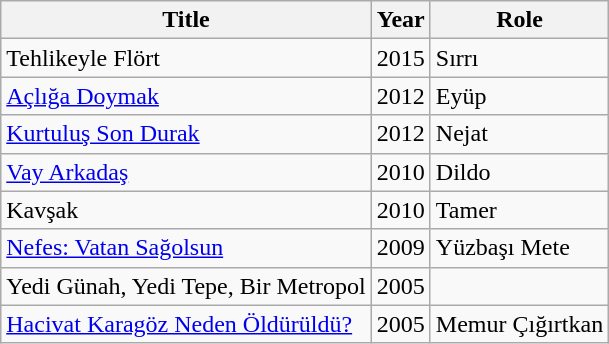<table class="wikitable sortable">
<tr>
<th>Title</th>
<th>Year</th>
<th>Role</th>
</tr>
<tr>
<td>Tehlikeyle Flört</td>
<td>2015</td>
<td>Sırrı</td>
</tr>
<tr>
<td><a href='#'>Açlığa Doymak</a></td>
<td>2012</td>
<td>Eyüp</td>
</tr>
<tr>
<td><a href='#'>Kurtuluş Son Durak</a></td>
<td>2012</td>
<td>Nejat</td>
</tr>
<tr>
<td><a href='#'>Vay Arkadaş</a></td>
<td>2010</td>
<td>Dildo</td>
</tr>
<tr>
<td>Kavşak</td>
<td>2010</td>
<td>Tamer</td>
</tr>
<tr>
<td><a href='#'>Nefes: Vatan Sağolsun</a></td>
<td>2009</td>
<td>Yüzbaşı Mete</td>
</tr>
<tr>
<td>Yedi Günah, Yedi Tepe, Bir Metropol</td>
<td>2005</td>
<td></td>
</tr>
<tr>
<td><a href='#'>Hacivat Karagöz Neden Öldürüldü?</a></td>
<td>2005</td>
<td>Memur Çığırtkan</td>
</tr>
</table>
